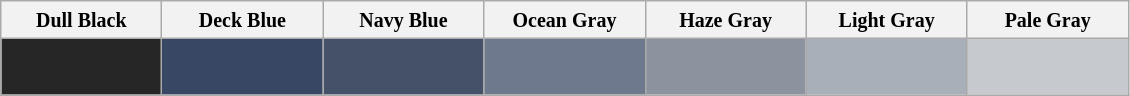<table class="wikitable">
<tr>
<th><small>Dull Black</small></th>
<th><small>Deck Blue </small></th>
<th><small>Navy Blue</small></th>
<th><small>Ocean Gray</small></th>
<th><small>Haze Gray</small></th>
<th><small>Light Gray</small></th>
<th><small>Pale Gray</small></th>
</tr>
<tr style="height:30px;">
<td Style="height:30px; width:100px; background:#262626;"></td>
<td Style="height:30px; width:100px; background:#384864;"></td>
<td Style="height:30px; width:100px; background:#455168;"></td>
<td Style="height:30px; width:100px; background:#6E798D;"></td>
<td Style="height:30px; width:100px; background:#8C939F;"></td>
<td Style="height:30px; width:100px; background:#A9AFB9;"></td>
<td Style="height:30px; width:100px; background:#C6C9CE;"></td>
</tr>
</table>
